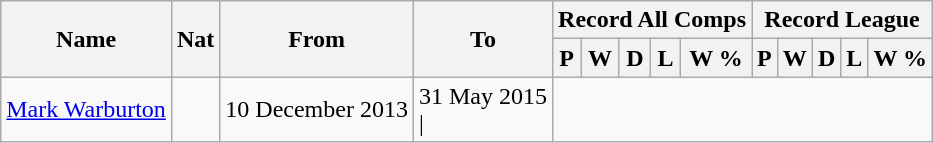<table class="wikitable" style="text-align: center">
<tr>
<th rowspan="2">Name</th>
<th rowspan="2">Nat</th>
<th rowspan="2">From</th>
<th rowspan="2">To</th>
<th colspan="5">Record All Comps</th>
<th colspan="5">Record League</th>
</tr>
<tr>
<th>P</th>
<th>W</th>
<th>D</th>
<th>L</th>
<th>W %</th>
<th>P</th>
<th>W</th>
<th>D</th>
<th>L</th>
<th>W %</th>
</tr>
<tr>
<td align=left><a href='#'>Mark Warburton</a></td>
<td></td>
<td align=left>10 December 2013</td>
<td align=left>31 May 2015<br>|</td>
</tr>
</table>
